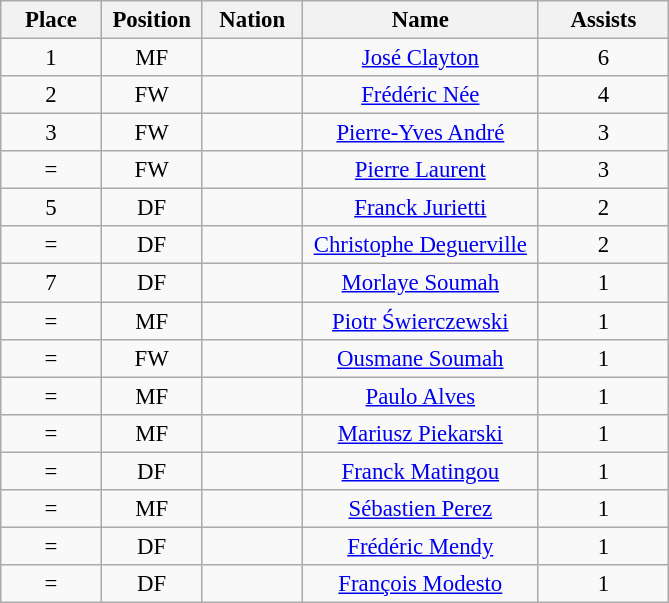<table class="wikitable" style="font-size: 95%; text-align: center;">
<tr>
<th width=60>Place</th>
<th width=60>Position</th>
<th width=60>Nation</th>
<th width=150>Name</th>
<th width=80>Assists</th>
</tr>
<tr>
<td>1</td>
<td>MF</td>
<td></td>
<td><a href='#'>José Clayton</a></td>
<td>6</td>
</tr>
<tr>
<td>2</td>
<td>FW</td>
<td></td>
<td><a href='#'>Frédéric Née</a></td>
<td>4</td>
</tr>
<tr>
<td>3</td>
<td>FW</td>
<td></td>
<td><a href='#'>Pierre-Yves André</a></td>
<td>3</td>
</tr>
<tr>
<td>=</td>
<td>FW</td>
<td></td>
<td><a href='#'>Pierre Laurent</a></td>
<td>3</td>
</tr>
<tr>
<td>5</td>
<td>DF</td>
<td></td>
<td><a href='#'>Franck Jurietti</a></td>
<td>2</td>
</tr>
<tr>
<td>=</td>
<td>DF</td>
<td></td>
<td><a href='#'>Christophe Deguerville</a></td>
<td>2</td>
</tr>
<tr>
<td>7</td>
<td>DF</td>
<td></td>
<td><a href='#'>Morlaye Soumah</a></td>
<td>1</td>
</tr>
<tr>
<td>=</td>
<td>MF</td>
<td></td>
<td><a href='#'>Piotr Świerczewski</a></td>
<td>1</td>
</tr>
<tr>
<td>=</td>
<td>FW</td>
<td></td>
<td><a href='#'>Ousmane Soumah</a></td>
<td>1</td>
</tr>
<tr>
<td>=</td>
<td>MF</td>
<td></td>
<td><a href='#'>Paulo Alves</a></td>
<td>1</td>
</tr>
<tr>
<td>=</td>
<td>MF</td>
<td></td>
<td><a href='#'>Mariusz Piekarski</a></td>
<td>1</td>
</tr>
<tr>
<td>=</td>
<td>DF</td>
<td></td>
<td><a href='#'>Franck Matingou</a></td>
<td>1</td>
</tr>
<tr>
<td>=</td>
<td>MF</td>
<td></td>
<td><a href='#'>Sébastien Perez</a></td>
<td>1</td>
</tr>
<tr>
<td>=</td>
<td>DF</td>
<td></td>
<td><a href='#'>Frédéric Mendy</a></td>
<td>1</td>
</tr>
<tr>
<td>=</td>
<td>DF</td>
<td></td>
<td><a href='#'>François Modesto</a></td>
<td>1</td>
</tr>
</table>
